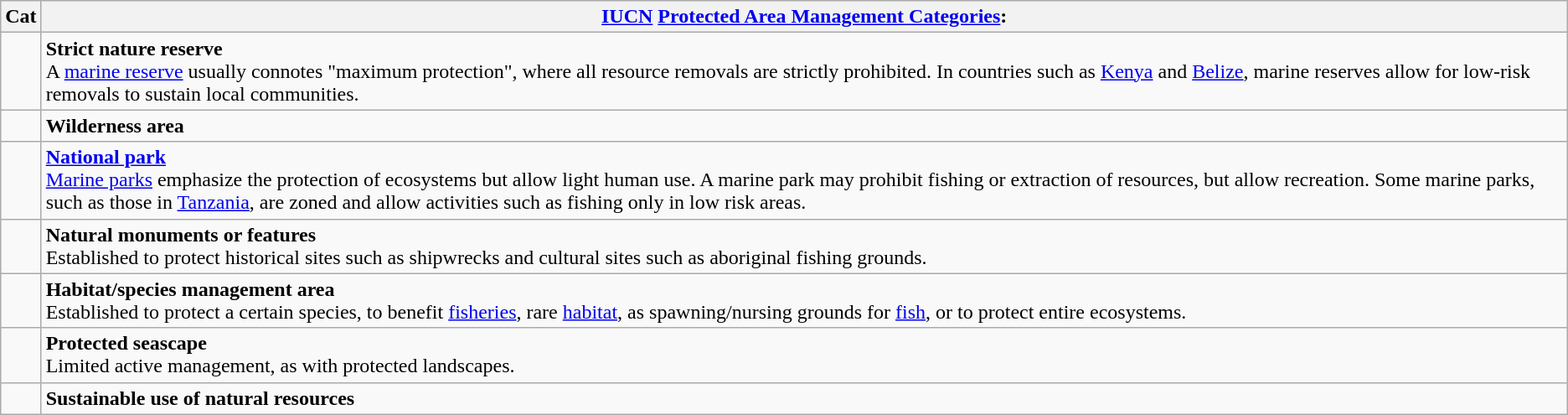<table class="wikitable">
<tr>
<th>Cat</th>
<th><a href='#'>IUCN</a> <a href='#'>Protected Area Management Categories</a>:</th>
</tr>
<tr>
<td></td>
<td><strong>Strict nature reserve</strong><br>A <a href='#'>marine reserve</a> usually connotes "maximum protection", where all resource removals are strictly prohibited. In countries such as <a href='#'>Kenya</a> and <a href='#'>Belize</a>, marine reserves allow for low-risk removals to sustain local communities.</td>
</tr>
<tr>
<td></td>
<td><strong>Wilderness area</strong></td>
</tr>
<tr>
<td></td>
<td><strong><a href='#'>National park</a></strong><br><a href='#'>Marine parks</a> emphasize the protection of ecosystems but allow light human use. A marine park may prohibit fishing or extraction of resources, but allow recreation. Some marine parks, such as those in <a href='#'>Tanzania</a>, are zoned and allow activities such as fishing only in low risk areas.</td>
</tr>
<tr>
<td></td>
<td><strong>Natural monuments or features</strong><br>Established to protect historical sites such as shipwrecks and cultural sites such as aboriginal fishing grounds.</td>
</tr>
<tr>
<td></td>
<td><strong>Habitat/species management area</strong><br>Established to protect a certain species, to benefit <a href='#'>fisheries</a>, rare <a href='#'>habitat</a>, as spawning/nursing grounds for <a href='#'>fish</a>, or to protect entire ecosystems.</td>
</tr>
<tr>
<td></td>
<td><strong>Protected seascape</strong><br>Limited active management, as with protected landscapes.</td>
</tr>
<tr>
<td></td>
<td><strong>Sustainable use of natural resources</strong></td>
</tr>
</table>
